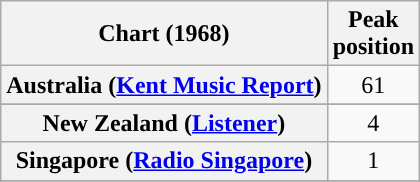<table class="wikitable sortable plainrowheaders" style="text-align:center">
<tr>
<th>Chart (1968)</th>
<th>Peak<br>position</th>
</tr>
<tr>
<th scope="row">Australia (<a href='#'>Kent Music Report</a>)</th>
<td>61</td>
</tr>
<tr>
</tr>
<tr>
</tr>
<tr>
</tr>
<tr>
</tr>
<tr>
<th scope="row">New Zealand (<a href='#'>Listener</a>)</th>
<td>4</td>
</tr>
<tr>
<th scope="row">Singapore (<a href='#'>Radio Singapore</a>)</th>
<td>1</td>
</tr>
<tr>
</tr>
</table>
